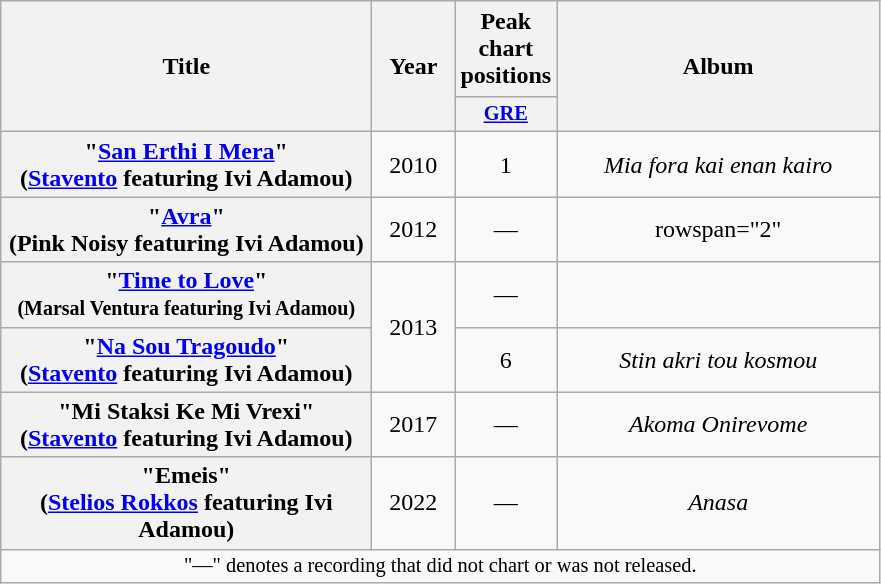<table class="wikitable plainrowheaders" style="text-align:center;">
<tr>
<th scope="col" style="width:15em;height:5em;" rowspan="2">Title</th>
<th scope="col" style="width:3em;" rowspan="2">Year</th>
<th scope="col" colspan="1">Peak chart positions</th>
<th scope="col" style="width:13em;" rowspan="2">Album</th>
</tr>
<tr>
<th scope="col" style="width:3em;font-size:85%;"><a href='#'>GRE</a><br></th>
</tr>
<tr>
<th scope="row">"<a href='#'>San Erthi I Mera</a>"<br><span>(<a href='#'>Stavento</a> featuring Ivi Adamou)</span></th>
<td>2010</td>
<td>1</td>
<td><em>Mia fora kai enan kairo</em></td>
</tr>
<tr>
<th scope="row">"<a href='#'>Avra</a>"<br><span>(Pink Noisy featuring Ivi Adamou)</span></th>
<td>2012</td>
<td>—</td>
<td>rowspan="2" </td>
</tr>
<tr>
<th scope="row">"<a href='#'>Time to Love</a>"<br><small>(Marsal Ventura featuring Ivi Adamou)</small></th>
<td rowspan="2">2013</td>
<td>—</td>
</tr>
<tr>
<th scope="row">"<a href='#'>Na Sou Tragoudo</a>"<br><span>(<a href='#'>Stavento</a> featuring Ivi Adamou)</span></th>
<td>6</td>
<td><em>Stin akri tou kosmou</em></td>
</tr>
<tr>
<th scope="row">"Mi Staksi Ke Mi Vrexi"<br><span>(<a href='#'>Stavento</a> featuring Ivi Adamou)</span></th>
<td>2017</td>
<td>—</td>
<td><em>Akoma Onirevome</em></td>
</tr>
<tr>
<th scope="row">"Emeis"<br><span>(<a href='#'>Stelios Rokkos</a> featuring Ivi Adamou)</span></th>
<td>2022</td>
<td>—</td>
<td><em>Anasa</em></td>
</tr>
<tr>
<td style="font-size:85%" colspan=13>"—" denotes a recording that did not chart or was not released.</td>
</tr>
</table>
